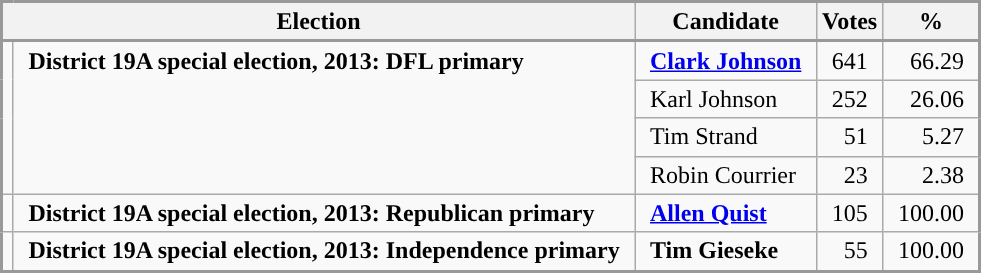<table class="wikitable">
<tr style="border: 2px solid #999999">
<th colspan="2">Election</th>
<th align="center">Candidate</th>
<th align="center">Votes</th>
<th align="center">%</th>
</tr>
<tr style="border-left: 2px solid #999999; border-right: 2px solid #999999">
<td rowspan="4" style="background-color:"></td>
<td rowspan="4" valign="top" style="padding:0.2em 0.6em 0.2em 0.6em"><strong>District 19A special election, 2013: DFL primary</strong></td>
<td style="padding:0.2em 0.6em 0.2em 0.6em"><strong><a href='#'>Clark Johnson</a></strong></td>
<td style="padding:0.2em 0.6em 0.2em 0.6em" align="right">641</td>
<td style="padding:0.2em 0.6em 0.2em 0.6em" align="right">66.29</td>
</tr>
<tr style="border-left: 2px solid #999999; border-right: 2px solid #999999">
<td style="padding:0.2em 0.6em 0.2em 0.6em">Karl Johnson</td>
<td style="padding:0.2em 0.6em 0.2em 0.6em" align="right">252</td>
<td style="padding:0.2em 0.6em 0.2em 0.6em" align="right">26.06</td>
</tr>
<tr style="border-left: 2px solid #999999; border-right: 2px solid #999999">
<td style="padding:0.2em 0.6em 0.2em 0.6em">Tim Strand</td>
<td style="padding:0.2em 0.6em 0.2em 0.6em" align="right">51</td>
<td style="padding:0.2em 0.6em 0.2em 0.6em" align="right">5.27</td>
</tr>
<tr style="border-left: 2px solid #999999; border-right: 2px solid #999999">
<td style="padding:0.2em 0.6em 0.2em 0.6em">Robin Courrier</td>
<td style="padding:0.2em 0.6em 0.2em 0.6em" align="right">23</td>
<td style="padding:0.2em 0.6em 0.2em 0.6em" align="right">2.38</td>
</tr>
<tr style="border-left: 2px solid #999999; border-right: 2px solid #999999">
<td rowspan="1" style="background-color:"></td>
<td rowspan="1" valign="top" style="padding:0.2em 0.6em 0.2em 0.6em"><strong>District 19A special election, 2013: Republican primary</strong></td>
<td style="padding:0.2em 0.6em 0.2em 0.6em"><strong><a href='#'>Allen Quist</a></strong></td>
<td style="padding:0.2em 0.6em 0.2em 0.6em" align="right">105</td>
<td style="padding:0.2em 0.6em 0.2em 0.6em" align="right">100.00</td>
</tr>
<tr style="border-left: 2px solid #999999; border-right: 2px solid #999999; border-bottom: 2px solid #999999">
<td rowspan="1" style="background-color:"></td>
<td rowspan="1" valign="top" style="padding:0.2em 0.6em 0.2em 0.6em"><strong>District 19A special election, 2013: Independence primary</strong></td>
<td style="padding:0.2em 0.6em 0.2em 0.6em"><strong>Tim Gieseke</strong></td>
<td style="padding:0.2em 0.6em 0.2em 0.6em" align="right">55</td>
<td style="padding:0.2em 0.6em 0.2em 0.6em" align="right">100.00</td>
</tr>
</table>
